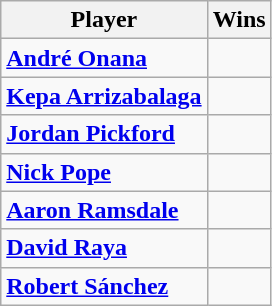<table class="wikitable sortable" style="border-collapse:collapse">
<tr>
<th>Player</th>
<th>Wins</th>
</tr>
<tr>
<td> <strong><a href='#'>André Onana</a></strong></td>
<td align="center"></td>
</tr>
<tr>
<td> <strong><a href='#'>Kepa Arrizabalaga</a></strong></td>
<td align="center"></td>
</tr>
<tr>
<td> <strong><a href='#'>Jordan Pickford</a></strong></td>
<td align="center"></td>
</tr>
<tr>
<td> <strong><a href='#'>Nick Pope</a></strong></td>
<td align="center"></td>
</tr>
<tr>
<td> <strong><a href='#'>Aaron Ramsdale</a></strong></td>
<td align="center"></td>
</tr>
<tr>
<td> <strong><a href='#'>David Raya</a></strong></td>
<td align="center"></td>
</tr>
<tr>
<td> <strong><a href='#'>Robert Sánchez</a></strong></td>
<td align="center"></td>
</tr>
</table>
